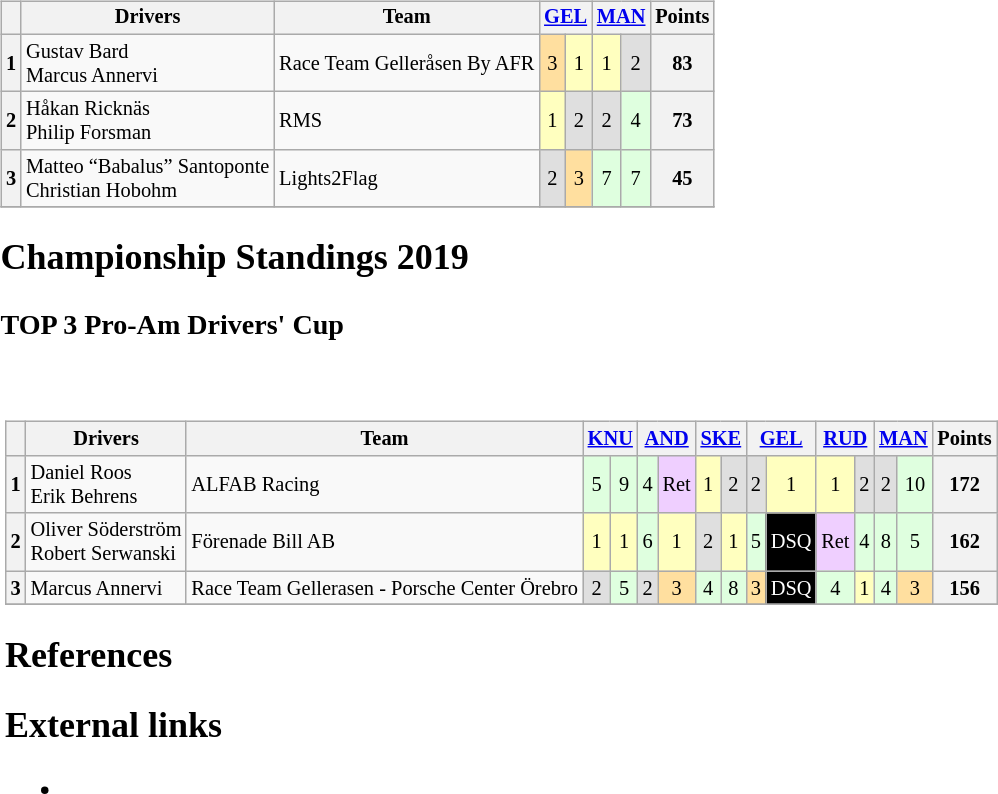<table>
<tr>
<td><br><table class="wikitable" style="font-size:85%; text-align:center;">
<tr>
<th></th>
<th>Drivers</th>
<th>Team</th>
<th colspan="2"><a href='#'>GEL</a><br></th>
<th colspan="2"><a href='#'>MAN</a><br></th>
<th>Points</th>
</tr>
<tr>
<th>1</th>
<td align="left"> Gustav Bard<br> Marcus Annervi</td>
<td align="left"> Race Team Gelleråsen By AFR</td>
<td style="background:#ffdf9f;">3</td>
<td style="background:#ffffbf;">1</td>
<td style="background:#ffffbf;">1</td>
<td style="background:#dfdfdf;">2</td>
<th>83</th>
</tr>
<tr>
<th>2</th>
<td align="left"> Håkan Ricknäs<br> Philip Forsman</td>
<td align="left"> RMS</td>
<td style="background:#ffffbf;">1</td>
<td style="background:#dfdfdf;">2</td>
<td style="background:#dfdfdf;">2</td>
<td style="background:#dfffdf;">4</td>
<th>73</th>
</tr>
<tr>
<th>3</th>
<td align="left"> Matteo “Babalus” Santoponte<br> Christian Hobohm</td>
<td align="left"> Lights2Flag</td>
<td style="background:#dfdfdf;">2</td>
<td style="background:#ffdf9f;">3</td>
<td style="background:#dfffdf;">7</td>
<td style="background:#dfffdf;">7</td>
<th>45</th>
</tr>
<tr>
</tr>
</table>
<h2>Championship Standings 2019</h2><h3>TOP 3 Pro-Am Drivers' Cup</h3><table>
<tr>
<td><br><table class="wikitable" style="font-size:85%; text-align:center;">
<tr>
<th></th>
<th>Drivers</th>
<th>Team</th>
<th colspan="2"><a href='#'>KNU</a><br></th>
<th colspan="2"><a href='#'>AND</a><br></th>
<th colspan="2"><a href='#'>SKE</a><br></th>
<th colspan="2"><a href='#'>GEL</a><br></th>
<th colspan="2"><a href='#'>RUD</a><br></th>
<th colspan="2"><a href='#'>MAN</a><br></th>
<th>Points</th>
</tr>
<tr>
<th>1</th>
<td align="left"> Daniel Roos<br> Erik Behrens</td>
<td align="left"> ALFAB Racing</td>
<td style="background:#dfffdf;">5</td>
<td style="background:#dfffdf;">9</td>
<td style="background:#dfffdf;">4</td>
<td style="background:#efcfff;">Ret</td>
<td style="background:#ffffbf;">1</td>
<td style="background:#dfdfdf;">2</td>
<td style="background:#dfdfdf;">2</td>
<td style="background:#ffffbf;">1</td>
<td style="background:#ffffbf;">1</td>
<td style="background:#dfdfdf;">2</td>
<td style="background:#dfdfdf;">2</td>
<td style="background:#dfffdf;">10</td>
<th>172</th>
</tr>
<tr>
<th>2</th>
<td align="left"> Oliver Söderström<br> Robert Serwanski</td>
<td align="left"> Förenade Bill AB</td>
<td style="background:#ffffbf;">1</td>
<td style="background:#ffffbf;">1</td>
<td style="background:#dfffdf;">6</td>
<td style="background:#ffffbf;">1</td>
<td style="background:#dfdfdf;">2</td>
<td style="background:#ffffbf;">1</td>
<td style="background:#dfffdf;">5</td>
<td style="background:#000; color:white;">DSQ</td>
<td style="background:#efcfff;">Ret</td>
<td style="background:#dfffdf;">4</td>
<td style="background:#dfffdf;">8</td>
<td style="background:#dfffdf;">5</td>
<th>162</th>
</tr>
<tr>
<th>3</th>
<td align="left"> Marcus Annervi</td>
<td align="left"> 	Race Team Gellerasen - Porsche Center Örebro</td>
<td style="background:#dfdfdf;">2</td>
<td style="background:#dfffdf;">5</td>
<td style="background:#dfdfdf;">2</td>
<td style="background:#ffdf9f;">3</td>
<td style="background:#dfffdf;">4</td>
<td style="background:#dfffdf;">8</td>
<td style="background:#ffdf9f;">3</td>
<td style="background:#000; color:white;">DSQ</td>
<td style="background:#dfffdf;">4</td>
<td style="background:#ffffbf;">1</td>
<td style="background:#dfffdf;">4</td>
<td style="background:#ffdf9f;">3</td>
<th>156</th>
</tr>
<tr>
</tr>
</table>
<h2>References</h2><h2>External links</h2><ul><li></li></ul><br></td>
</tr>
</table>
</td>
</tr>
</table>
